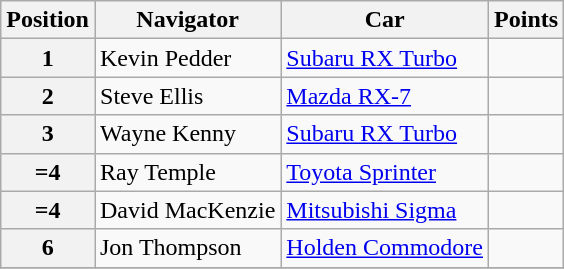<table class="wikitable" border="1">
<tr>
<th>Position</th>
<th>Navigator</th>
<th>Car</th>
<th>Points</th>
</tr>
<tr>
<th>1</th>
<td>Kevin Pedder</td>
<td><a href='#'>Subaru RX Turbo</a></td>
<td align="center"></td>
</tr>
<tr>
<th>2</th>
<td>Steve Ellis</td>
<td><a href='#'>Mazda RX-7</a></td>
<td align="center"></td>
</tr>
<tr>
<th>3</th>
<td>Wayne Kenny</td>
<td><a href='#'>Subaru RX Turbo</a></td>
<td align="center"></td>
</tr>
<tr>
<th>=4</th>
<td>Ray Temple</td>
<td><a href='#'>Toyota Sprinter</a></td>
<td align="center"></td>
</tr>
<tr>
<th>=4</th>
<td>David MacKenzie</td>
<td><a href='#'>Mitsubishi Sigma</a></td>
<td align="center"></td>
</tr>
<tr>
<th>6</th>
<td>Jon Thompson</td>
<td><a href='#'>Holden Commodore</a></td>
<td align="center"></td>
</tr>
<tr>
</tr>
</table>
